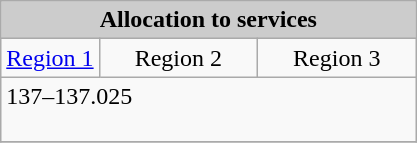<table class=wikitable>
<tr bgcolor="#CCCCCC" align="center">
<td align="center" colspan="3"><strong>Allocation to services</strong></td>
</tr>
<tr align="center">
<td align="center"><a href='#'>Region 1</a></td>
<td>     Region 2     </td>
<td>     Region 3     </td>
</tr>
<tr>
<td colspan="3">137–137.025<br><br></td>
</tr>
<tr>
</tr>
</table>
